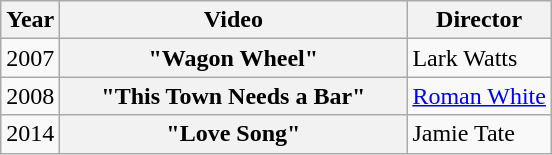<table class="wikitable plainrowheaders">
<tr>
<th>Year</th>
<th style="width:14em;">Video</th>
<th>Director</th>
</tr>
<tr>
<td>2007</td>
<th scope="row">"Wagon Wheel"</th>
<td>Lark Watts</td>
</tr>
<tr>
<td>2008</td>
<th scope="row">"This Town Needs a Bar"</th>
<td><a href='#'>Roman White</a></td>
</tr>
<tr>
<td>2014</td>
<th scope="row">"Love Song"</th>
<td>Jamie Tate</td>
</tr>
</table>
